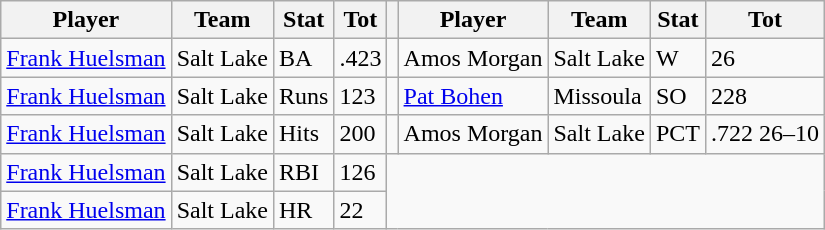<table class="wikitable">
<tr>
<th>Player</th>
<th>Team</th>
<th>Stat</th>
<th>Tot</th>
<th></th>
<th>Player</th>
<th>Team</th>
<th>Stat</th>
<th>Tot</th>
</tr>
<tr>
<td><a href='#'>Frank Huelsman</a></td>
<td>Salt Lake</td>
<td>BA</td>
<td>.423</td>
<td></td>
<td>Amos Morgan</td>
<td>Salt Lake</td>
<td>W</td>
<td>26</td>
</tr>
<tr>
<td><a href='#'>Frank Huelsman</a></td>
<td>Salt Lake</td>
<td>Runs</td>
<td>123</td>
<td></td>
<td><a href='#'>Pat Bohen</a></td>
<td>Missoula</td>
<td>SO</td>
<td>228</td>
</tr>
<tr>
<td><a href='#'>Frank Huelsman</a></td>
<td>Salt Lake</td>
<td>Hits</td>
<td>200</td>
<td></td>
<td>Amos Morgan</td>
<td>Salt Lake</td>
<td>PCT</td>
<td>.722 26–10</td>
</tr>
<tr>
<td><a href='#'>Frank Huelsman</a></td>
<td>Salt Lake</td>
<td>RBI</td>
<td>126</td>
</tr>
<tr>
<td><a href='#'>Frank Huelsman</a></td>
<td>Salt Lake</td>
<td>HR</td>
<td>22</td>
</tr>
</table>
